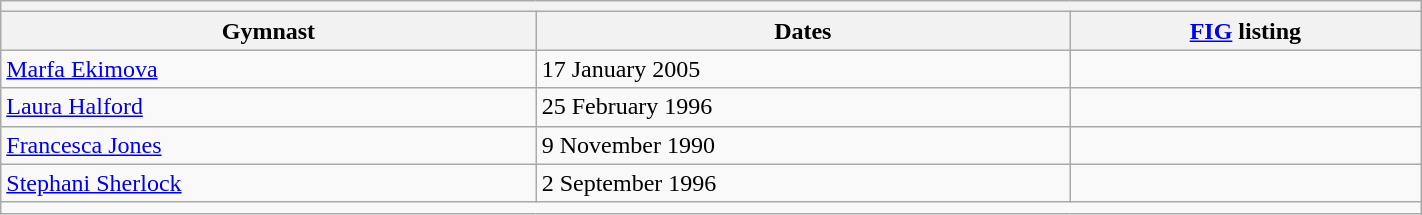<table class="wikitable mw-collapsible mw-collapsed" width="75%">
<tr>
<th colspan="3"></th>
</tr>
<tr>
<th>Gymnast</th>
<th>Dates</th>
<th><a href='#'>FIG</a> listing</th>
</tr>
<tr>
<td><a href='#'>Marfa Ekimova</a></td>
<td>17 January 2005</td>
<td></td>
</tr>
<tr>
<td><a href='#'>Laura Halford</a></td>
<td>25 February 1996</td>
<td></td>
</tr>
<tr>
<td><a href='#'>Francesca Jones</a></td>
<td>9 November 1990</td>
<td></td>
</tr>
<tr>
<td><a href='#'>Stephani Sherlock</a></td>
<td>2 September 1996</td>
<td></td>
</tr>
<tr>
<td colspan="3"></td>
</tr>
</table>
